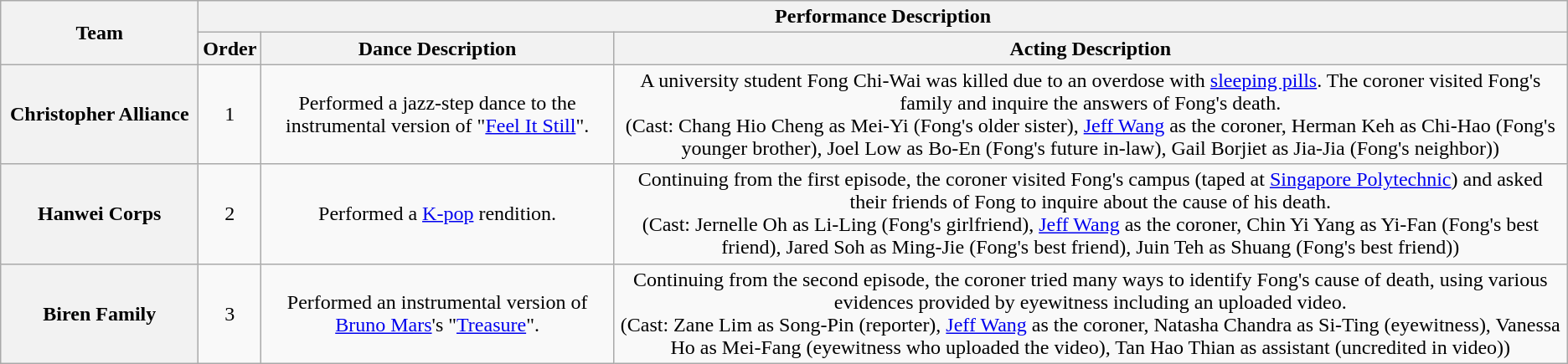<table class= "wikitable plainrowheaders" style="text-align: center;">
<tr>
<th style="width:150px;" rowspan=2>Team</th>
<th colspan=4>Performance Description</th>
</tr>
<tr>
<th>Order</th>
<th>Dance Description</th>
<th>Acting Description</th>
</tr>
<tr>
<th>Christopher Alliance</th>
<td>1</td>
<td>Performed a jazz-step dance to the instrumental version of "<a href='#'>Feel It Still</a>".</td>
<td>A university student Fong Chi-Wai was killed due to an overdose with <a href='#'>sleeping pills</a>. The coroner visited Fong's family and inquire the answers of Fong's death.<br>(Cast: Chang Hio Cheng as Mei-Yi (Fong's older sister), <a href='#'>Jeff Wang</a> as the coroner, Herman Keh as Chi-Hao (Fong's younger brother), Joel Low as Bo-En (Fong's future in-law), Gail Borjiet as Jia-Jia (Fong's neighbor))</td>
</tr>
<tr>
<th>Hanwei Corps</th>
<td>2</td>
<td>Performed a <a href='#'>K-pop</a> rendition.</td>
<td>Continuing from the first episode, the coroner visited Fong's campus (taped at <a href='#'>Singapore Polytechnic</a>) and asked their friends of Fong to inquire about the cause of his death.<br>(Cast: Jernelle Oh as Li-Ling (Fong's girlfriend), <a href='#'>Jeff Wang</a> as the coroner, Chin Yi Yang as Yi-Fan (Fong's best friend), Jared Soh as Ming-Jie (Fong's best friend), Juin Teh as Shuang (Fong's best friend))</td>
</tr>
<tr>
<th>Biren Family</th>
<td>3</td>
<td>Performed an instrumental version of <a href='#'>Bruno Mars</a>'s "<a href='#'>Treasure</a>".</td>
<td>Continuing from the second episode, the coroner tried many ways to identify Fong's cause of death, using various evidences provided by eyewitness including an uploaded video.<br>(Cast: Zane Lim as Song-Pin (reporter), <a href='#'>Jeff Wang</a> as the coroner, Natasha Chandra as Si-Ting (eyewitness), Vanessa Ho as Mei-Fang (eyewitness who uploaded the video), Tan Hao Thian as assistant (uncredited in video))</td>
</tr>
</table>
